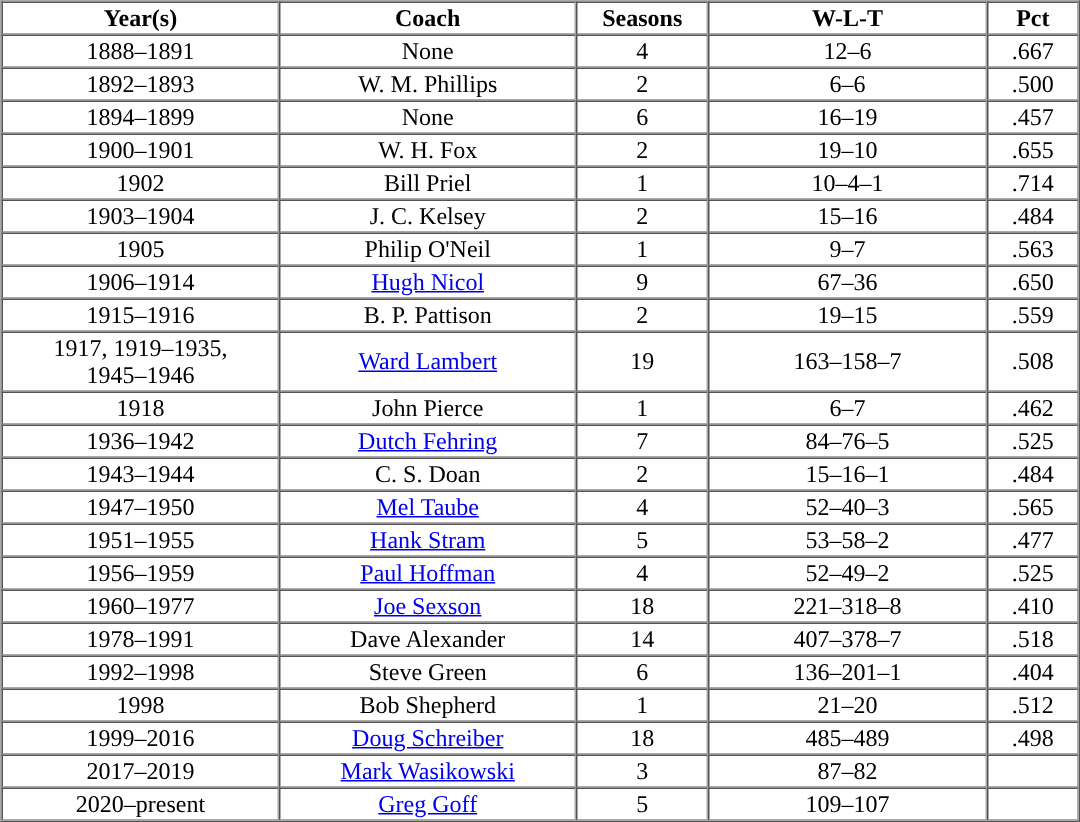<table cellpadding="1" border="1" cellspacing="0" width="57%" style="text-align:center;">
<tr>
<th width="15%">Year(s)</th>
<th width="16%">Coach</th>
<th width="6%">Seasons</th>
<th width="15%">W-L-T</th>
<th width="5%">Pct</th>
</tr>
<tr>
<td>1888–1891</td>
<td>None</td>
<td>4</td>
<td>12–6</td>
<td>.667</td>
</tr>
<tr>
<td>1892–1893</td>
<td>W. M. Phillips</td>
<td>2</td>
<td>6–6</td>
<td>.500</td>
</tr>
<tr>
<td>1894–1899</td>
<td>None</td>
<td>6</td>
<td>16–19</td>
<td>.457</td>
</tr>
<tr>
<td>1900–1901</td>
<td>W. H. Fox</td>
<td>2</td>
<td>19–10</td>
<td>.655</td>
</tr>
<tr>
<td>1902</td>
<td>Bill Priel</td>
<td>1</td>
<td>10–4–1</td>
<td>.714</td>
</tr>
<tr>
<td>1903–1904</td>
<td>J. C. Kelsey</td>
<td>2</td>
<td>15–16</td>
<td>.484</td>
</tr>
<tr>
<td>1905</td>
<td>Philip O'Neil</td>
<td>1</td>
<td>9–7</td>
<td>.563</td>
</tr>
<tr>
<td>1906–1914</td>
<td><a href='#'>Hugh Nicol</a></td>
<td>9</td>
<td>67–36</td>
<td>.650</td>
</tr>
<tr>
<td>1915–1916</td>
<td>B. P. Pattison</td>
<td>2</td>
<td>19–15</td>
<td>.559</td>
</tr>
<tr>
<td>1917, 1919–1935,<br> 1945–1946</td>
<td><a href='#'>Ward Lambert</a></td>
<td>19</td>
<td>163–158–7</td>
<td>.508</td>
</tr>
<tr>
<td>1918</td>
<td>John Pierce</td>
<td>1</td>
<td>6–7</td>
<td>.462</td>
</tr>
<tr>
<td>1936–1942</td>
<td><a href='#'>Dutch Fehring</a></td>
<td>7</td>
<td>84–76–5</td>
<td>.525</td>
</tr>
<tr>
<td>1943–1944</td>
<td>C. S. Doan</td>
<td>2</td>
<td>15–16–1</td>
<td>.484</td>
</tr>
<tr>
<td>1947–1950</td>
<td><a href='#'>Mel Taube</a></td>
<td>4</td>
<td>52–40–3</td>
<td>.565</td>
</tr>
<tr>
<td>1951–1955</td>
<td><a href='#'>Hank Stram</a></td>
<td>5</td>
<td>53–58–2</td>
<td>.477</td>
</tr>
<tr>
<td>1956–1959</td>
<td><a href='#'>Paul Hoffman</a></td>
<td>4</td>
<td>52–49–2</td>
<td>.525</td>
</tr>
<tr>
<td>1960–1977</td>
<td><a href='#'>Joe Sexson</a></td>
<td>18</td>
<td>221–318–8</td>
<td>.410</td>
</tr>
<tr>
<td>1978–1991</td>
<td>Dave Alexander</td>
<td>14</td>
<td>407–378–7</td>
<td>.518</td>
</tr>
<tr>
<td>1992–1998</td>
<td>Steve Green</td>
<td>6</td>
<td>136–201–1</td>
<td>.404</td>
</tr>
<tr>
<td>1998</td>
<td>Bob Shepherd</td>
<td>1</td>
<td>21–20</td>
<td>.512</td>
</tr>
<tr>
<td>1999–2016</td>
<td><a href='#'>Doug Schreiber</a></td>
<td>18</td>
<td>485–489</td>
<td>.498</td>
</tr>
<tr>
<td>2017–2019</td>
<td><a href='#'>Mark Wasikowski</a></td>
<td>3</td>
<td>87–82</td>
<td></td>
</tr>
<tr>
<td>2020–present</td>
<td><a href='#'>Greg Goff</a></td>
<td>5</td>
<td>109–107</td>
<td><br></td>
</tr>
</table>
